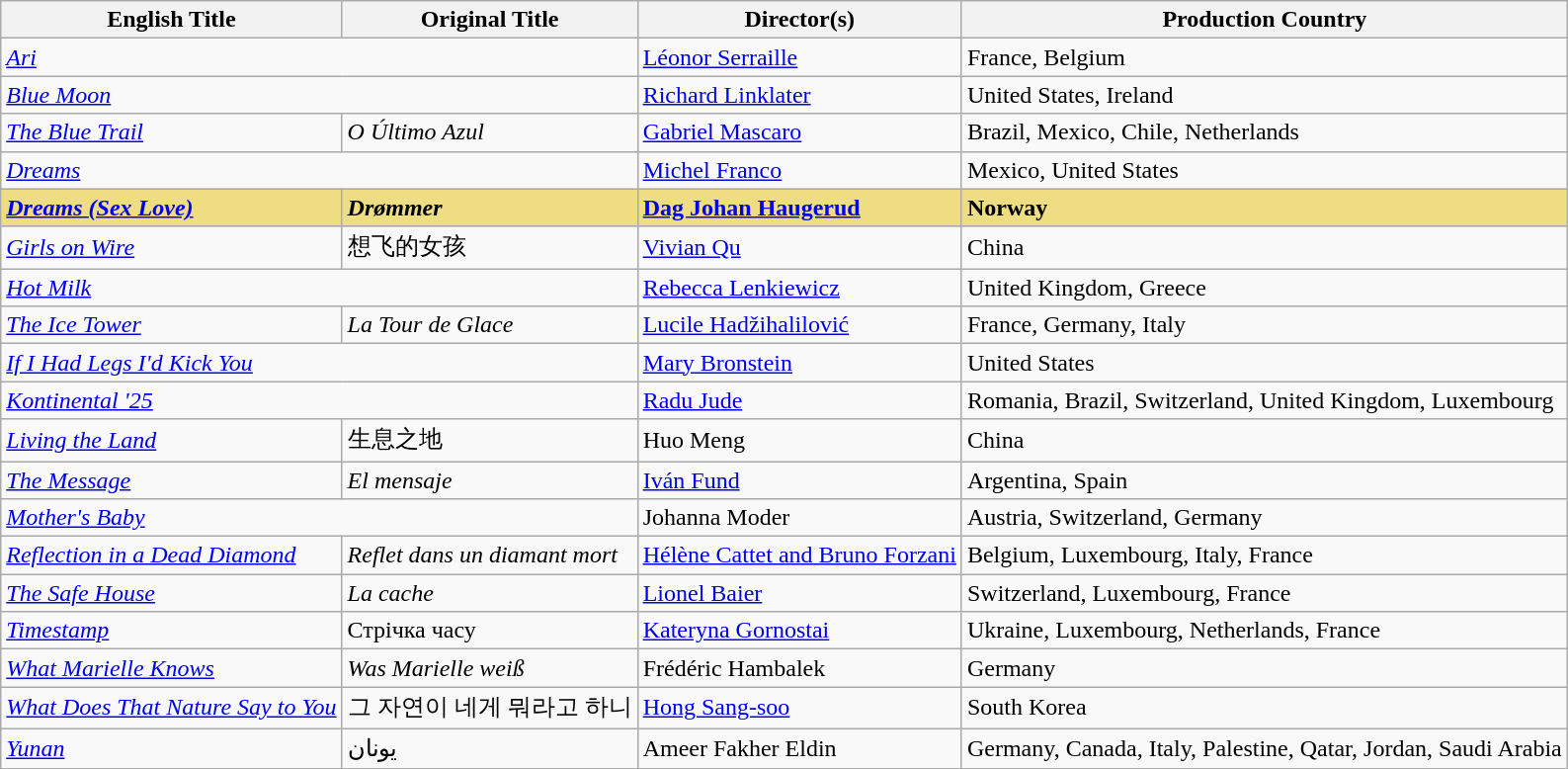<table class="wikitable">
<tr>
<th>English Title</th>
<th>Original Title</th>
<th>Director(s)</th>
<th>Production Country</th>
</tr>
<tr>
<td colspan="2"><em><a href='#'>Ari</a></em></td>
<td><a href='#'>Léonor Serraille</a></td>
<td>France, Belgium</td>
</tr>
<tr>
<td colspan="2"><em><a href='#'>Blue Moon</a></em></td>
<td><a href='#'>Richard Linklater</a></td>
<td>United States, Ireland</td>
</tr>
<tr>
<td><em><a href='#'>The Blue Trail</a></em></td>
<td><em>O Último Azul</em></td>
<td><a href='#'>Gabriel Mascaro</a></td>
<td>Brazil, Mexico, Chile, Netherlands</td>
</tr>
<tr>
<td colspan="2"><em><a href='#'>Dreams</a></em></td>
<td><a href='#'>Michel Franco</a></td>
<td>Mexico, United States</td>
</tr>
<tr style="background:#EEDD82;">
<td><em><a href='#'><strong>Dreams (Sex Love)</strong></a></em></td>
<td><strong><em>Drømmer</em></strong></td>
<td><a href='#'><strong>Dag Johan Haugerud</strong></a></td>
<td><strong>Norway</strong></td>
</tr>
<tr>
<td><em><a href='#'>Girls on Wire</a></em></td>
<td>想飞的女孩</td>
<td><a href='#'>Vivian Qu</a></td>
<td>China</td>
</tr>
<tr>
<td colspan="2"><em><a href='#'>Hot Milk</a></em></td>
<td><a href='#'>Rebecca Lenkiewicz</a></td>
<td>United Kingdom, Greece</td>
</tr>
<tr>
<td><em><a href='#'>The Ice Tower</a></em></td>
<td><em>La Tour de Glace</em></td>
<td><a href='#'>Lucile Hadžihalilović</a></td>
<td>France, Germany, Italy</td>
</tr>
<tr>
<td colspan="2"><em><a href='#'>If I Had Legs I'd Kick You</a></em></td>
<td><a href='#'>Mary Bronstein</a></td>
<td>United States</td>
</tr>
<tr>
<td colspan="2"><em><a href='#'>Kontinental '25</a></em></td>
<td><a href='#'>Radu Jude</a></td>
<td>Romania, Brazil, Switzerland, United Kingdom, Luxembourg</td>
</tr>
<tr>
<td><em><a href='#'>Living the Land</a></em></td>
<td>生息之地</td>
<td>Huo Meng</td>
<td>China</td>
</tr>
<tr>
<td><em><a href='#'>The Message</a></em></td>
<td><em>El mensaje</em></td>
<td><a href='#'>Iván Fund</a></td>
<td>Argentina, Spain</td>
</tr>
<tr>
<td colspan="2"><em><a href='#'>Mother's Baby</a></em></td>
<td>Johanna Moder</td>
<td>Austria, Switzerland, Germany</td>
</tr>
<tr>
<td><em><a href='#'>Reflection in a Dead Diamond</a></em></td>
<td><em>Reflet dans un diamant mort</em></td>
<td Kateryna Gornostai><a href='#'>Hélène Cattet and Bruno Forzani</a></td>
<td>Belgium, Luxembourg, Italy, France</td>
</tr>
<tr>
<td><em><a href='#'>The Safe House</a></em></td>
<td><em>La cache</em></td>
<td><a href='#'>Lionel Baier</a></td>
<td>Switzerland, Luxembourg, France</td>
</tr>
<tr>
<td><em><a href='#'>Timestamp</a></em></td>
<td>Стрічка часу</td>
<td><a href='#'>Kateryna Gornostai</a></td>
<td>Ukraine, Luxembourg, Netherlands, France</td>
</tr>
<tr>
<td><em><a href='#'>What Marielle Knows</a></em></td>
<td><em>Was Marielle weiß</em></td>
<td>Frédéric Hambalek</td>
<td>Germany</td>
</tr>
<tr>
<td><em><a href='#'>What Does That Nature Say to You</a></em></td>
<td>그 자연이 네게 뭐라고 하니</td>
<td><a href='#'>Hong Sang-soo</a></td>
<td>South Korea</td>
</tr>
<tr>
<td><em><a href='#'>Yunan</a></em></td>
<td>يونان</td>
<td>Ameer Fakher Eldin</td>
<td>Germany, Canada, Italy, Palestine, Qatar, Jordan, Saudi Arabia</td>
</tr>
</table>
